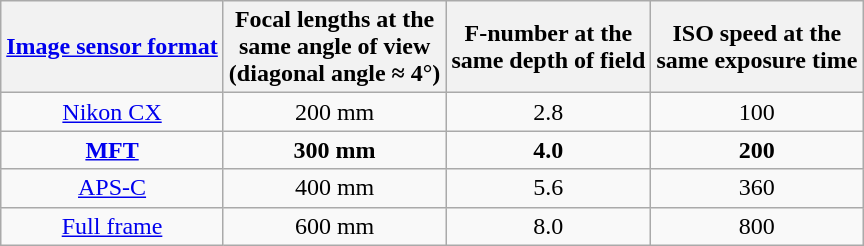<table class="wikitable zebra">
<tr>
<th><a href='#'>Image sensor format</a></th>
<th>Focal lengths at the<br>same angle of view<br>(diagonal angle ≈ 4°)</th>
<th>F-number at the<br>same depth of field</th>
<th>ISO speed at the<br>same exposure time</th>
</tr>
<tr>
<td style="text-align:center"><a href='#'>Nikon CX</a></td>
<td style="text-align:center">200 mm</td>
<td style="text-align:center">2.8</td>
<td style="text-align:center">100</td>
</tr>
<tr>
<td style="text-align:center"><strong><a href='#'>MFT</a></strong></td>
<td style="text-align:center"><strong>300 mm</strong></td>
<td style="text-align:center"><strong>4.0</strong></td>
<td style="text-align:center"><strong>200</strong></td>
</tr>
<tr>
<td style="text-align:center"><a href='#'>APS-C</a></td>
<td style="text-align:center">400 mm</td>
<td style="text-align:center">5.6</td>
<td style="text-align:center">360</td>
</tr>
<tr>
<td style="text-align:center"><a href='#'>Full frame</a></td>
<td style="text-align:center">600 mm</td>
<td style="text-align:center">8.0</td>
<td style="text-align:center">800</td>
</tr>
</table>
